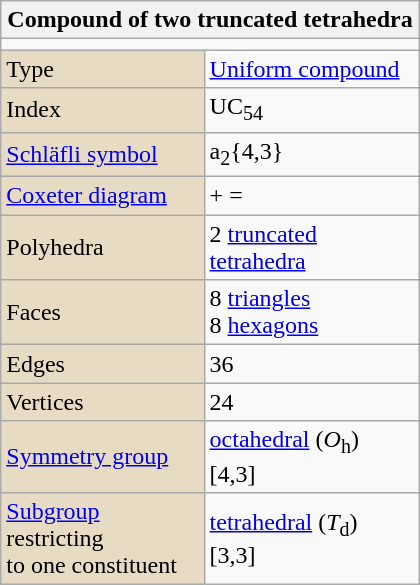<table class="wikitable" style="float:right; margin-left:8px; width:280px">
<tr>
<th bgcolor=#e7dcc3 colspan=2>Compound of two truncated tetrahedra</th>
</tr>
<tr>
<td align=center colspan=2></td>
</tr>
<tr>
<td bgcolor=#e7dcc3>Type</td>
<td><a href='#'>Uniform compound</a></td>
</tr>
<tr>
<td bgcolor=#e7dcc3>Index</td>
<td>UC<sub>54</sub></td>
</tr>
<tr>
<td bgcolor=#e7dcc3><a href='#'>Schläfli symbol</a></td>
<td>a<sub>2</sub>{4,3}</td>
</tr>
<tr>
<td bgcolor=#e7dcc3><a href='#'>Coxeter diagram</a></td>
<td> +  = </td>
</tr>
<tr>
<td bgcolor=#e7dcc3>Polyhedra</td>
<td>2 <a href='#'>truncated tetrahedra</a></td>
</tr>
<tr>
<td bgcolor=#e7dcc3>Faces</td>
<td>8 <a href='#'>triangles</a><br>8 <a href='#'>hexagons</a></td>
</tr>
<tr>
<td bgcolor=#e7dcc3>Edges</td>
<td>36</td>
</tr>
<tr>
<td bgcolor=#e7dcc3>Vertices</td>
<td>24</td>
</tr>
<tr>
<td bgcolor=#e7dcc3><a href='#'>Symmetry group</a></td>
<td><a href='#'>octahedral</a> (<em>O</em><sub>h</sub>)<br>[4,3]</td>
</tr>
<tr>
<td bgcolor=#e7dcc3><a href='#'>Subgroup</a> restricting<br>to one constituent</td>
<td><a href='#'>tetrahedral</a> (<em>T</em><sub>d</sub>)<br>[3,3]</td>
</tr>
</table>
